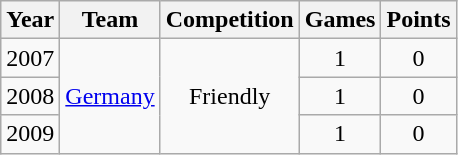<table class="wikitable">
<tr>
<th>Year</th>
<th>Team</th>
<th>Competition</th>
<th>Games</th>
<th>Points</th>
</tr>
<tr align="center">
<td>2007</td>
<td rowspan=3><a href='#'>Germany</a></td>
<td rowspan=3>Friendly</td>
<td>1</td>
<td>0</td>
</tr>
<tr align="center">
<td>2008</td>
<td>1</td>
<td>0</td>
</tr>
<tr align="center">
<td>2009</td>
<td>1</td>
<td>0</td>
</tr>
</table>
